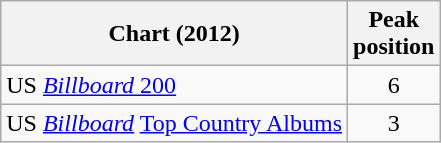<table class="wikitable">
<tr>
<th>Chart (2012)</th>
<th>Peak<br>position</th>
</tr>
<tr>
<td>US <a href='#'><em>Billboard</em> 200</a></td>
<td align="center">6</td>
</tr>
<tr>
<td>US <em><a href='#'>Billboard</a></em> <a href='#'>Top Country Albums</a></td>
<td align="center">3</td>
</tr>
</table>
